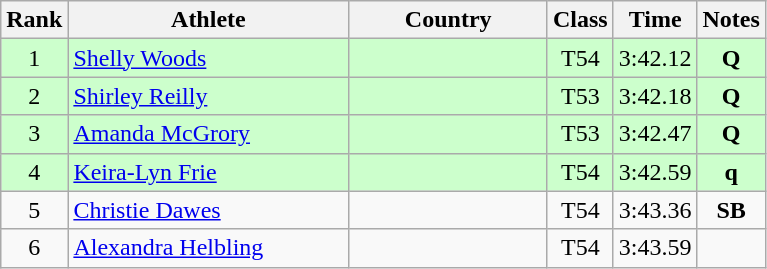<table class="wikitable sortable" style="text-align:center">
<tr>
<th>Rank</th>
<th style="width:180px">Athlete</th>
<th style="width:125px">Country</th>
<th>Class</th>
<th>Time</th>
<th>Notes</th>
</tr>
<tr style="background:#cfc;">
<td>1</td>
<td style="text-align:left;"><a href='#'>Shelly Woods</a></td>
<td style="text-align:left;"></td>
<td>T54</td>
<td>3:42.12</td>
<td><strong>Q</strong></td>
</tr>
<tr style="background:#cfc;">
<td>2</td>
<td style="text-align:left;"><a href='#'>Shirley Reilly</a></td>
<td style="text-align:left;"></td>
<td>T53</td>
<td>3:42.18</td>
<td><strong>Q</strong></td>
</tr>
<tr style="background:#cfc;">
<td>3</td>
<td style="text-align:left;"><a href='#'>Amanda McGrory</a></td>
<td style="text-align:left;"></td>
<td>T53</td>
<td>3:42.47</td>
<td><strong>Q</strong></td>
</tr>
<tr style="background:#cfc;">
<td>4</td>
<td style="text-align:left;"><a href='#'>Keira-Lyn Frie</a></td>
<td style="text-align:left;"></td>
<td>T54</td>
<td>3:42.59</td>
<td><strong>q</strong></td>
</tr>
<tr>
<td>5</td>
<td style="text-align:left;"><a href='#'>Christie Dawes</a></td>
<td style="text-align:left;"></td>
<td>T54</td>
<td>3:43.36</td>
<td><strong>SB</strong></td>
</tr>
<tr>
<td>6</td>
<td style="text-align:left;"><a href='#'>Alexandra Helbling</a></td>
<td style="text-align:left;"></td>
<td>T54</td>
<td>3:43.59</td>
<td></td>
</tr>
</table>
